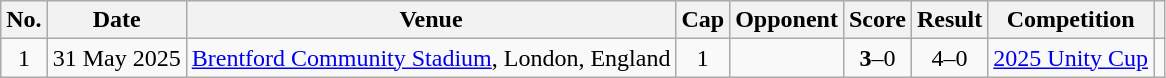<table class="wikitable sortable">
<tr>
<th scope="col">No.</th>
<th scope="col">Date</th>
<th scope="col">Venue</th>
<th scope="col">Cap</th>
<th scope="col">Opponent</th>
<th scope="col">Score</th>
<th scope="col">Result</th>
<th scope="col">Competition</th>
<th class="unsortable" scope="col"></th>
</tr>
<tr>
<td style="text-align: center;">1</td>
<td>31 May 2025</td>
<td><a href='#'>Brentford Community Stadium</a>, London, England</td>
<td style="text-align: center;">1</td>
<td></td>
<td style="text-align: center;"><strong>3</strong>–0</td>
<td style="text-align: center;">4–0</td>
<td><a href='#'>2025 Unity Cup</a></td>
<td style="text-align: center;"></td>
</tr>
</table>
